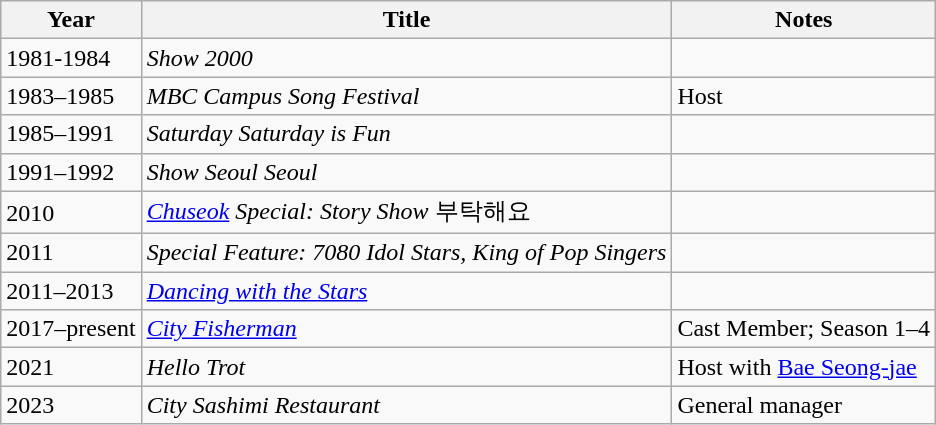<table class="wikitable sortable plainrowheaders">
<tr>
<th scope="col">Year</th>
<th scope="col">Title</th>
<th>Notes</th>
</tr>
<tr>
<td>1981-1984</td>
<td><em>Show 2000</em></td>
<td></td>
</tr>
<tr>
<td>1983–1985</td>
<td><em>MBC Campus Song Festival</em></td>
<td>Host</td>
</tr>
<tr>
<td>1985–1991</td>
<td><em>Saturday Saturday is Fun</em></td>
<td></td>
</tr>
<tr>
<td>1991–1992</td>
<td><em>Show Seoul Seoul</em></td>
<td></td>
</tr>
<tr>
<td>2010</td>
<td><em><a href='#'>Chuseok</a> Special: Story Show</em> 부탁해요</td>
<td></td>
</tr>
<tr>
<td>2011</td>
<td><em>Special Feature: 7080 Idol Stars, King of Pop Singers</em></td>
<td></td>
</tr>
<tr>
<td>2011–2013</td>
<td><em><a href='#'>Dancing with the Stars</a></em></td>
<td></td>
</tr>
<tr>
<td>2017–present</td>
<td><em><a href='#'>City Fisherman</a></em></td>
<td>Cast Member; Season 1–4</td>
</tr>
<tr>
<td>2021</td>
<td><em>Hello Trot</em></td>
<td>Host with <a href='#'>Bae Seong-jae</a></td>
</tr>
<tr>
<td>2023</td>
<td><em>City Sashimi Restaurant</em></td>
<td>General manager</td>
</tr>
</table>
